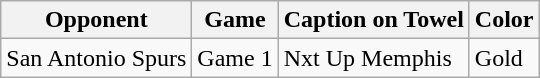<table class="wikitable">
<tr>
<th>Opponent</th>
<th>Game</th>
<th>Caption on Towel</th>
<th>Color</th>
</tr>
<tr>
<td>San Antonio Spurs</td>
<td>Game 1</td>
<td>Nxt Up Memphis</td>
<td>Gold</td>
</tr>
</table>
